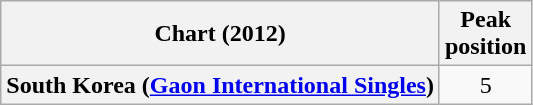<table class="wikitable plainrowheaders">
<tr>
<th>Chart (2012)</th>
<th>Peak<br>position</th>
</tr>
<tr>
<th scope="row">South Korea (<a href='#'>Gaon International Singles</a>)</th>
<td style="text-align:center;">5</td>
</tr>
</table>
